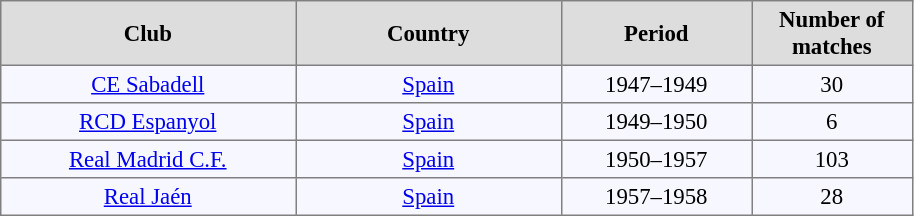<table align="center" bgcolor="#f7f8ff" cellpadding="3" cellspacing="0" border="1" style="font-size: 95%; border: gray solid 1px; border-collapse: collapse;">
<tr align=center bgcolor=#DDDDDD style="color:black;">
<th width="190">Club</th>
<th width="170">Country</th>
<th width="120">Period</th>
<th width="100">Number of matches</th>
</tr>
<tr align=center>
<td><a href='#'>CE Sabadell</a></td>
<td><a href='#'>Spain</a></td>
<td>1947–1949</td>
<td>30</td>
</tr>
<tr align=center>
<td><a href='#'>RCD Espanyol</a></td>
<td><a href='#'>Spain</a></td>
<td>1949–1950</td>
<td>6</td>
</tr>
<tr align=center>
<td><a href='#'>Real Madrid C.F.</a></td>
<td><a href='#'>Spain</a></td>
<td>1950–1957</td>
<td>103</td>
</tr>
<tr align=center>
<td><a href='#'>Real Jaén</a></td>
<td><a href='#'>Spain</a></td>
<td>1957–1958</td>
<td>28</td>
</tr>
</table>
